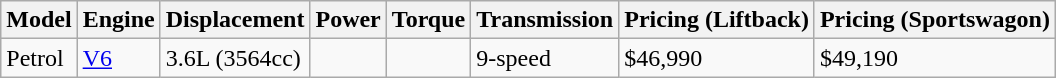<table class="wikitable">
<tr>
<th>Model</th>
<th>Engine</th>
<th>Displacement</th>
<th>Power</th>
<th>Torque</th>
<th>Transmission</th>
<th>Pricing (Liftback)</th>
<th>Pricing (Sportswagon)</th>
</tr>
<tr>
<td>Petrol</td>
<td><a href='#'>V6</a></td>
<td>3.6L (3564cc)</td>
<td></td>
<td></td>
<td>9-speed</td>
<td>$46,990</td>
<td>$49,190</td>
</tr>
</table>
